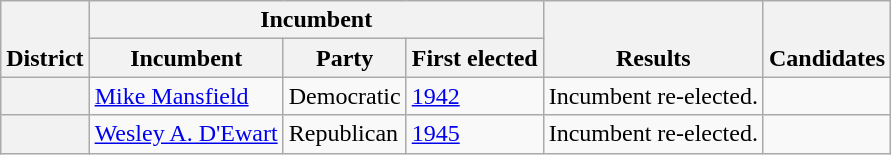<table class=wikitable>
<tr valign=bottom>
<th rowspan=2>District</th>
<th colspan=3>Incumbent</th>
<th rowspan=2>Results</th>
<th rowspan=2>Candidates</th>
</tr>
<tr>
<th>Incumbent</th>
<th>Party</th>
<th>First elected</th>
</tr>
<tr>
<th></th>
<td><a href='#'>Mike Mansfield</a></td>
<td>Democratic</td>
<td><a href='#'>1942</a></td>
<td>Incumbent re-elected.</td>
<td nowrap></td>
</tr>
<tr>
<th></th>
<td><a href='#'>Wesley A. D'Ewart</a></td>
<td>Republican</td>
<td><a href='#'>1945 </a></td>
<td>Incumbent re-elected.</td>
<td nowrap></td>
</tr>
</table>
